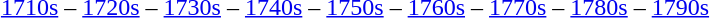<table class="toccolours" align="center">
<tr>
<td><br><a href='#'>1710s</a> –
<a href='#'>1720s</a> –
<a href='#'>1730s</a> –
<a href='#'>1740s</a> –
<a href='#'>1750s</a> –
<a href='#'>1760s</a> –
<a href='#'>1770s</a> –
<a href='#'>1780s</a> –
<a href='#'>1790s</a></td>
</tr>
</table>
